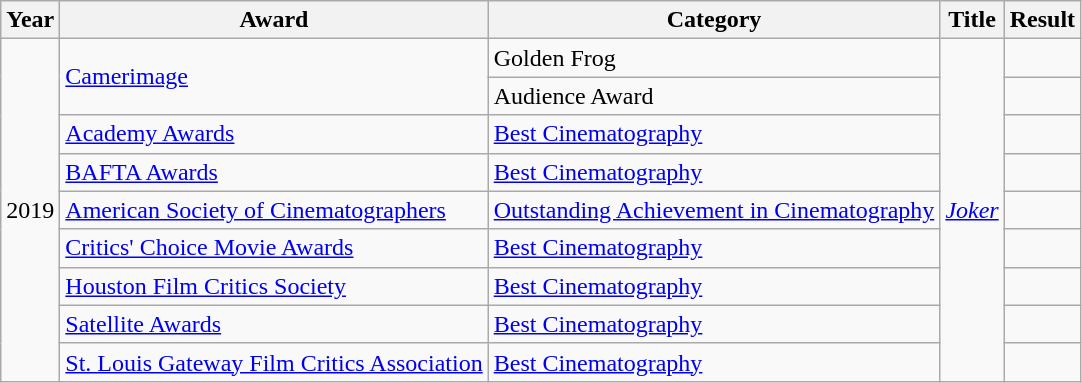<table class="wikitable">
<tr>
<th>Year</th>
<th>Award</th>
<th>Category</th>
<th>Title</th>
<th>Result</th>
</tr>
<tr>
<td rowspan=9>2019</td>
<td rowspan=2><a href='#'>Camerimage</a></td>
<td>Golden Frog</td>
<td rowspan=9><em><a href='#'>Joker</a></em></td>
<td></td>
</tr>
<tr>
<td>Audience Award</td>
<td></td>
</tr>
<tr>
<td><a href='#'>Academy Awards</a></td>
<td><a href='#'>Best Cinematography</a></td>
<td></td>
</tr>
<tr>
<td><a href='#'>BAFTA Awards</a></td>
<td><a href='#'>Best Cinematography</a></td>
<td></td>
</tr>
<tr>
<td><a href='#'>American Society of Cinematographers</a></td>
<td><a href='#'>Outstanding Achievement in Cinematography</a></td>
<td></td>
</tr>
<tr>
<td><a href='#'>Critics' Choice Movie Awards</a></td>
<td><a href='#'>Best Cinematography</a></td>
<td></td>
</tr>
<tr>
<td><a href='#'>Houston Film Critics Society</a></td>
<td><a href='#'>Best Cinematography</a></td>
<td></td>
</tr>
<tr>
<td><a href='#'>Satellite Awards</a></td>
<td><a href='#'>Best Cinematography</a></td>
<td></td>
</tr>
<tr>
<td><a href='#'>St. Louis Gateway Film Critics Association</a></td>
<td><a href='#'>Best Cinematography</a></td>
<td></td>
</tr>
</table>
